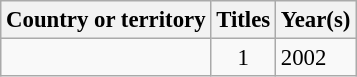<table class="wikitable" style="font-size:95%">
<tr>
<th>Country or territory</th>
<th>Titles</th>
<th>Year(s)</th>
</tr>
<tr>
<td></td>
<td style="text-align:center;">1</td>
<td>2002</td>
</tr>
</table>
